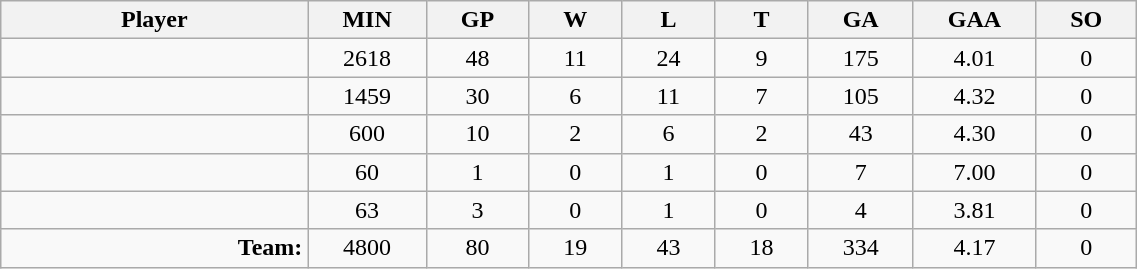<table class="wikitable sortable" width="60%">
<tr>
<th bgcolor="#DDDDFF" width="10%">Player</th>
<th width="3%" bgcolor="#DDDDFF" title="Minutes played">MIN</th>
<th width="3%" bgcolor="#DDDDFF" title="Games played in">GP</th>
<th width="3%" bgcolor="#DDDDFF" title="Wins">W</th>
<th width="3%" bgcolor="#DDDDFF"title="Losses">L</th>
<th width="3%" bgcolor="#DDDDFF" title="Ties">T</th>
<th width="3%" bgcolor="#DDDDFF" title="Goals against">GA</th>
<th width="3%" bgcolor="#DDDDFF" title="Goals against average">GAA</th>
<th width="3%" bgcolor="#DDDDFF"title="Shut-outs">SO</th>
</tr>
<tr align="center">
<td align="right"></td>
<td>2618</td>
<td>48</td>
<td>11</td>
<td>24</td>
<td>9</td>
<td>175</td>
<td>4.01</td>
<td>0</td>
</tr>
<tr align="center">
<td align="right"></td>
<td>1459</td>
<td>30</td>
<td>6</td>
<td>11</td>
<td>7</td>
<td>105</td>
<td>4.32</td>
<td>0</td>
</tr>
<tr align="center">
<td align="right"></td>
<td>600</td>
<td>10</td>
<td>2</td>
<td>6</td>
<td>2</td>
<td>43</td>
<td>4.30</td>
<td>0</td>
</tr>
<tr align="center">
<td align="right"></td>
<td>60</td>
<td>1</td>
<td>0</td>
<td>1</td>
<td>0</td>
<td>7</td>
<td>7.00</td>
<td>0</td>
</tr>
<tr align="center">
<td align="right"></td>
<td>63</td>
<td>3</td>
<td>0</td>
<td>1</td>
<td>0</td>
<td>4</td>
<td>3.81</td>
<td>0</td>
</tr>
<tr align="center">
<td align="right"><strong>Team:</strong></td>
<td>4800</td>
<td>80</td>
<td>19</td>
<td>43</td>
<td>18</td>
<td>334</td>
<td>4.17</td>
<td>0</td>
</tr>
</table>
